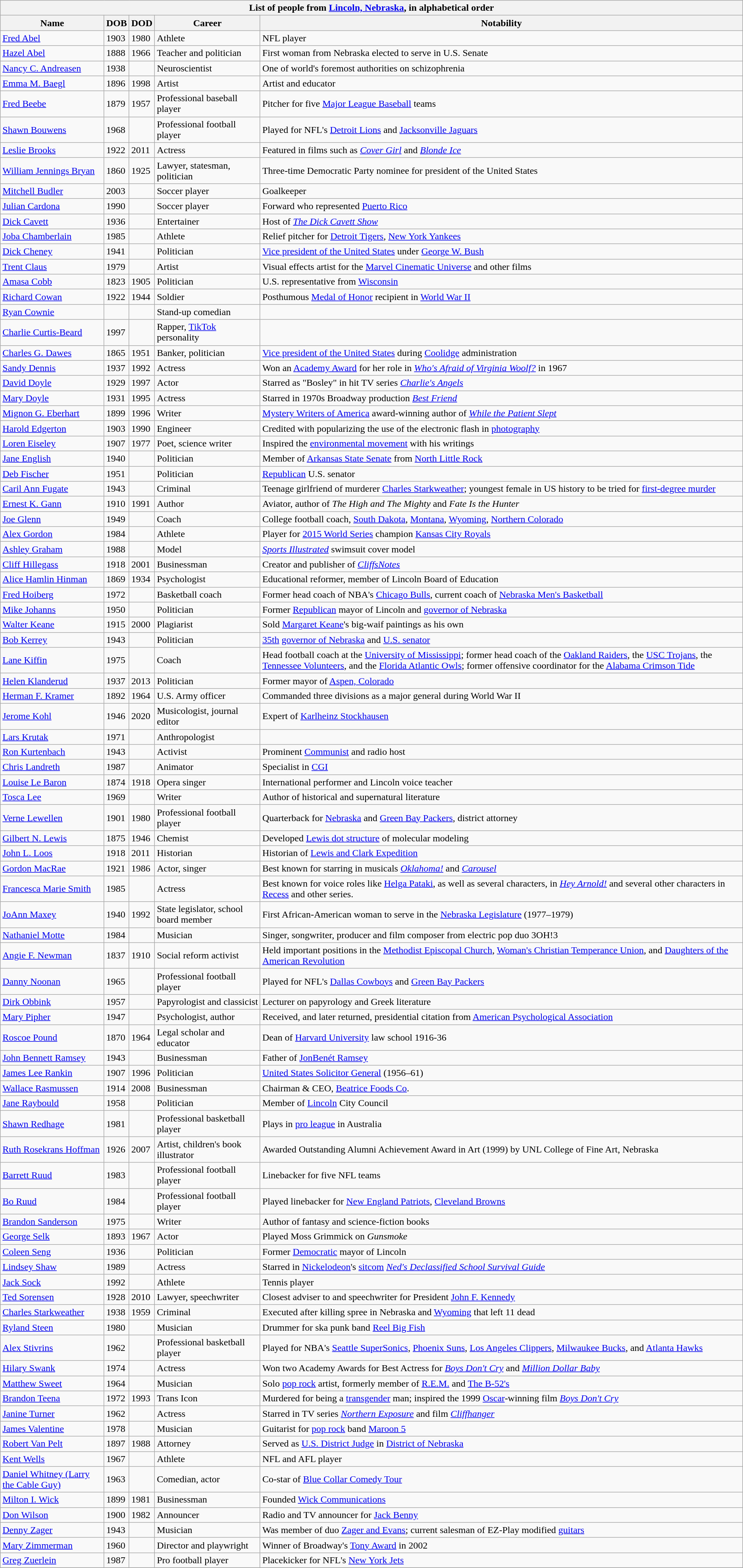<table class="wikitable">
<tr>
<th colspan="6" align="center"><strong>List of people from <a href='#'>Lincoln, Nebraska</a></strong>, in alphabetical order</th>
</tr>
<tr>
<th>Name</th>
<th>DOB</th>
<th>DOD</th>
<th>Career</th>
<th>Notability</th>
</tr>
<tr>
<td><a href='#'>Fred Abel</a></td>
<td>1903</td>
<td>1980</td>
<td>Athlete</td>
<td>NFL player</td>
</tr>
<tr>
<td><a href='#'>Hazel Abel</a></td>
<td>1888</td>
<td>1966</td>
<td>Teacher and politician</td>
<td>First woman from Nebraska elected to serve in U.S. Senate</td>
</tr>
<tr>
<td><a href='#'>Nancy C. Andreasen</a></td>
<td>1938</td>
<td></td>
<td>Neuroscientist</td>
<td>One of world's foremost authorities on schizophrenia</td>
</tr>
<tr>
<td><a href='#'>Emma M. Baegl</a></td>
<td>1896</td>
<td>1998</td>
<td>Artist</td>
<td>Artist and educator</td>
</tr>
<tr>
<td><a href='#'>Fred Beebe</a></td>
<td>1879</td>
<td>1957</td>
<td>Professional baseball player</td>
<td>Pitcher for five <a href='#'>Major League Baseball</a> teams</td>
</tr>
<tr>
<td><a href='#'>Shawn Bouwens</a></td>
<td>1968</td>
<td></td>
<td>Professional football player</td>
<td>Played for NFL's <a href='#'>Detroit Lions</a> and <a href='#'>Jacksonville Jaguars</a></td>
</tr>
<tr>
<td><a href='#'>Leslie Brooks</a></td>
<td>1922</td>
<td>2011</td>
<td>Actress</td>
<td>Featured in films such as <em><a href='#'>Cover Girl</a></em> and <em><a href='#'>Blonde Ice</a></em></td>
</tr>
<tr>
<td><a href='#'>William Jennings Bryan</a></td>
<td>1860</td>
<td>1925</td>
<td>Lawyer, statesman, politician</td>
<td>Three-time Democratic Party nominee for president of the United States</td>
</tr>
<tr>
<td><a href='#'>Mitchell Budler</a></td>
<td>2003</td>
<td></td>
<td>Soccer player</td>
<td>Goalkeeper</td>
</tr>
<tr>
<td><a href='#'>Julian Cardona</a></td>
<td>1990</td>
<td></td>
<td>Soccer player</td>
<td>Forward who represented <a href='#'>Puerto Rico</a></td>
</tr>
<tr>
<td><a href='#'>Dick Cavett</a></td>
<td>1936</td>
<td></td>
<td>Entertainer</td>
<td>Host of <em><a href='#'>The Dick Cavett Show</a></em></td>
</tr>
<tr>
<td><a href='#'>Joba Chamberlain</a></td>
<td>1985</td>
<td></td>
<td>Athlete</td>
<td>Relief pitcher for <a href='#'>Detroit Tigers</a>, <a href='#'>New York Yankees</a></td>
</tr>
<tr>
<td><a href='#'>Dick Cheney</a></td>
<td>1941</td>
<td></td>
<td>Politician</td>
<td><a href='#'>Vice president of the United States</a> under <a href='#'>George W. Bush</a></td>
</tr>
<tr>
<td><a href='#'>Trent Claus</a></td>
<td>1979</td>
<td></td>
<td>Artist</td>
<td>Visual effects artist for the <a href='#'>Marvel Cinematic Universe</a> and other films</td>
</tr>
<tr>
<td><a href='#'>Amasa Cobb</a></td>
<td>1823</td>
<td>1905</td>
<td>Politician</td>
<td>U.S. representative from <a href='#'>Wisconsin</a></td>
</tr>
<tr>
<td><a href='#'>Richard Cowan</a></td>
<td>1922</td>
<td>1944</td>
<td>Soldier</td>
<td>Posthumous <a href='#'>Medal of Honor</a> recipient in <a href='#'>World War II</a></td>
</tr>
<tr>
<td><a href='#'>Ryan Cownie</a></td>
<td></td>
<td></td>
<td>Stand-up comedian</td>
<td></td>
</tr>
<tr>
<td><a href='#'>Charlie Curtis-Beard</a></td>
<td>1997</td>
<td></td>
<td>Rapper, <a href='#'>TikTok</a> personality</td>
<td></td>
</tr>
<tr>
<td><a href='#'>Charles G. Dawes</a></td>
<td>1865</td>
<td>1951</td>
<td>Banker, politician</td>
<td><a href='#'>Vice president of the United States</a> during <a href='#'>Coolidge</a> administration</td>
</tr>
<tr>
<td><a href='#'>Sandy Dennis</a></td>
<td>1937</td>
<td>1992</td>
<td>Actress</td>
<td>Won an <a href='#'>Academy Award</a> for her role in <em><a href='#'>Who's Afraid of Virginia Woolf?</a></em> in 1967</td>
</tr>
<tr>
<td><a href='#'>David Doyle</a></td>
<td>1929</td>
<td>1997</td>
<td>Actor</td>
<td>Starred as "Bosley" in hit TV series <em><a href='#'>Charlie's Angels</a></em></td>
</tr>
<tr>
<td><a href='#'>Mary Doyle</a></td>
<td>1931</td>
<td>1995</td>
<td>Actress</td>
<td>Starred in 1970s Broadway production <em><a href='#'>Best Friend</a></em></td>
</tr>
<tr>
<td><a href='#'>Mignon G. Eberhart</a></td>
<td>1899</td>
<td>1996</td>
<td>Writer</td>
<td><a href='#'>Mystery Writers of America</a> award-winning author of <em><a href='#'>While the Patient Slept</a></em></td>
</tr>
<tr>
<td><a href='#'>Harold Edgerton</a></td>
<td>1903</td>
<td>1990</td>
<td>Engineer</td>
<td>Credited with popularizing the use of the electronic flash in <a href='#'>photography</a></td>
</tr>
<tr>
<td><a href='#'>Loren Eiseley</a></td>
<td>1907</td>
<td>1977</td>
<td>Poet, science writer</td>
<td>Inspired the <a href='#'>environmental movement</a> with his writings</td>
</tr>
<tr>
<td><a href='#'>Jane English</a></td>
<td>1940</td>
<td></td>
<td>Politician</td>
<td>Member of <a href='#'>Arkansas State Senate</a> from <a href='#'>North Little Rock</a></td>
</tr>
<tr>
<td><a href='#'>Deb Fischer</a></td>
<td>1951</td>
<td></td>
<td>Politician</td>
<td><a href='#'>Republican</a> U.S. senator</td>
</tr>
<tr>
<td><a href='#'>Caril Ann Fugate</a></td>
<td>1943</td>
<td></td>
<td>Criminal</td>
<td>Teenage girlfriend of murderer <a href='#'>Charles Starkweather</a>; youngest female in US history to be tried for <a href='#'>first-degree murder</a></td>
</tr>
<tr>
<td><a href='#'>Ernest K. Gann</a></td>
<td>1910</td>
<td>1991</td>
<td>Author</td>
<td>Aviator, author of <em>The High and The Mighty</em> and <em>Fate Is the Hunter</em></td>
</tr>
<tr>
<td><a href='#'>Joe Glenn</a></td>
<td>1949</td>
<td></td>
<td>Coach</td>
<td>College football coach, <a href='#'>South Dakota</a>, <a href='#'>Montana</a>, <a href='#'>Wyoming</a>, <a href='#'>Northern Colorado</a></td>
</tr>
<tr>
<td><a href='#'>Alex Gordon</a></td>
<td>1984</td>
<td></td>
<td>Athlete</td>
<td>Player for <a href='#'>2015 World Series</a> champion <a href='#'>Kansas City Royals</a></td>
</tr>
<tr>
<td><a href='#'>Ashley Graham</a></td>
<td>1988</td>
<td></td>
<td>Model</td>
<td><em><a href='#'>Sports Illustrated</a></em> swimsuit cover model</td>
</tr>
<tr>
<td><a href='#'>Cliff Hillegass</a></td>
<td>1918</td>
<td>2001</td>
<td>Businessman</td>
<td>Creator and publisher of <em><a href='#'>CliffsNotes</a></em></td>
</tr>
<tr>
<td><a href='#'>Alice Hamlin Hinman</a></td>
<td>1869</td>
<td>1934</td>
<td>Psychologist</td>
<td>Educational reformer, member of Lincoln Board of Education</td>
</tr>
<tr>
<td><a href='#'>Fred Hoiberg</a></td>
<td>1972</td>
<td></td>
<td>Basketball coach</td>
<td>Former head coach of NBA's <a href='#'>Chicago Bulls</a>, current coach of <a href='#'>Nebraska Men's Basketball</a></td>
</tr>
<tr>
<td><a href='#'>Mike Johanns</a></td>
<td>1950</td>
<td></td>
<td>Politician</td>
<td>Former <a href='#'>Republican</a> mayor of Lincoln and <a href='#'>governor of Nebraska</a></td>
</tr>
<tr>
<td><a href='#'>Walter Keane</a></td>
<td>1915</td>
<td>2000</td>
<td>Plagiarist</td>
<td>Sold <a href='#'>Margaret Keane</a>'s big-waif paintings as his own</td>
</tr>
<tr>
<td><a href='#'>Bob Kerrey</a></td>
<td>1943</td>
<td></td>
<td>Politician</td>
<td><a href='#'>35th</a> <a href='#'>governor of Nebraska</a> and <a href='#'>U.S. senator</a></td>
</tr>
<tr>
<td><a href='#'>Lane Kiffin</a></td>
<td>1975</td>
<td></td>
<td>Coach</td>
<td>Head football coach at the <a href='#'>University of Mississippi</a>; former head coach of the <a href='#'>Oakland Raiders</a>, the <a href='#'>USC Trojans</a>, the <a href='#'>Tennessee Volunteers</a>, and the <a href='#'>Florida Atlantic Owls</a>; former offensive coordinator for the <a href='#'>Alabama Crimson Tide</a></td>
</tr>
<tr>
<td><a href='#'>Helen Klanderud</a></td>
<td>1937</td>
<td>2013</td>
<td>Politician</td>
<td>Former mayor of <a href='#'>Aspen, Colorado</a></td>
</tr>
<tr>
<td><a href='#'>Herman F. Kramer</a></td>
<td>1892</td>
<td>1964</td>
<td>U.S. Army officer</td>
<td>Commanded three divisions as a major general during World War II</td>
</tr>
<tr>
<td><a href='#'>Jerome Kohl</a></td>
<td>1946</td>
<td>2020</td>
<td>Musicologist, journal editor</td>
<td>Expert of <a href='#'>Karlheinz Stockhausen</a></td>
</tr>
<tr>
<td><a href='#'>Lars Krutak</a></td>
<td>1971</td>
<td></td>
<td>Anthropologist</td>
<td></td>
</tr>
<tr>
<td><a href='#'>Ron Kurtenbach</a></td>
<td>1943</td>
<td></td>
<td>Activist</td>
<td>Prominent <a href='#'>Communist</a> and radio host</td>
</tr>
<tr>
<td><a href='#'>Chris Landreth</a></td>
<td>1987</td>
<td></td>
<td>Animator</td>
<td>Specialist in <a href='#'>CGI</a></td>
</tr>
<tr>
<td><a href='#'>Louise Le Baron</a></td>
<td>1874</td>
<td>1918</td>
<td>Opera singer</td>
<td>International performer and Lincoln voice teacher</td>
</tr>
<tr>
<td><a href='#'>Tosca Lee</a></td>
<td>1969</td>
<td></td>
<td>Writer</td>
<td>Author of historical and supernatural literature</td>
</tr>
<tr>
<td><a href='#'>Verne Lewellen</a></td>
<td>1901</td>
<td>1980</td>
<td>Professional football player</td>
<td>Quarterback for <a href='#'>Nebraska</a> and <a href='#'>Green Bay Packers</a>, district attorney</td>
</tr>
<tr>
<td><a href='#'>Gilbert N. Lewis</a></td>
<td>1875</td>
<td>1946</td>
<td>Chemist</td>
<td>Developed <a href='#'>Lewis dot structure</a> of molecular modeling</td>
</tr>
<tr>
<td><a href='#'>John L. Loos</a></td>
<td>1918</td>
<td>2011</td>
<td>Historian</td>
<td>Historian of <a href='#'>Lewis and Clark Expedition</a></td>
</tr>
<tr>
<td><a href='#'>Gordon MacRae</a></td>
<td>1921</td>
<td>1986</td>
<td>Actor, singer</td>
<td>Best known for starring in musicals <em><a href='#'>Oklahoma!</a></em> and <em><a href='#'>Carousel</a></em></td>
</tr>
<tr>
<td><a href='#'>Francesca Marie Smith</a></td>
<td>1985</td>
<td></td>
<td>Actress</td>
<td>Best known for voice roles like <a href='#'>Helga Pataki</a>, as well as several characters, in <em><a href='#'>Hey Arnold!</a></em> and several other characters in <a href='#'>Recess</a> and other series.</td>
</tr>
<tr>
<td><a href='#'>JoAnn Maxey</a></td>
<td>1940</td>
<td>1992</td>
<td>State legislator, school board member</td>
<td>First African-American woman to serve in the <a href='#'>Nebraska Legislature</a> (1977–1979)</td>
</tr>
<tr>
<td><a href='#'>Nathaniel Motte</a></td>
<td>1984</td>
<td></td>
<td>Musician</td>
<td>Singer, songwriter, producer and film composer from electric pop duo 3OH!3</td>
</tr>
<tr>
<td><a href='#'>Angie F. Newman</a></td>
<td>1837</td>
<td>1910</td>
<td>Social reform activist</td>
<td>Held important positions in the <a href='#'>Methodist Episcopal Church</a>, <a href='#'>Woman's Christian Temperance Union</a>, and <a href='#'>Daughters of the American Revolution</a></td>
</tr>
<tr>
<td><a href='#'>Danny Noonan</a></td>
<td>1965</td>
<td></td>
<td>Professional football player</td>
<td>Played for NFL's <a href='#'>Dallas Cowboys</a> and <a href='#'>Green Bay Packers</a></td>
</tr>
<tr>
<td><a href='#'>Dirk Obbink</a></td>
<td>1957</td>
<td></td>
<td>Papyrologist and classicist</td>
<td>Lecturer on papyrology and Greek literature</td>
</tr>
<tr>
<td><a href='#'>Mary Pipher</a></td>
<td>1947</td>
<td></td>
<td>Psychologist, author</td>
<td>Received, and later returned, presidential citation from <a href='#'>American Psychological Association</a></td>
</tr>
<tr>
<td><a href='#'>Roscoe Pound</a></td>
<td>1870</td>
<td>1964</td>
<td>Legal scholar and educator</td>
<td>Dean of <a href='#'>Harvard University</a> law school 1916-36</td>
</tr>
<tr>
<td><a href='#'>John Bennett Ramsey</a></td>
<td>1943</td>
<td></td>
<td>Businessman</td>
<td>Father of <a href='#'>JonBenét Ramsey</a></td>
</tr>
<tr>
<td><a href='#'>James Lee Rankin</a></td>
<td>1907</td>
<td>1996</td>
<td>Politician</td>
<td><a href='#'>United States Solicitor General</a> (1956–61)</td>
</tr>
<tr>
<td><a href='#'>Wallace Rasmussen</a></td>
<td>1914</td>
<td>2008</td>
<td>Businessman</td>
<td>Chairman & CEO, <a href='#'>Beatrice Foods Co</a>.</td>
</tr>
<tr>
<td><a href='#'>Jane Raybould</a></td>
<td>1958</td>
<td></td>
<td>Politician</td>
<td>Member of <a href='#'>Lincoln</a> City Council</td>
</tr>
<tr>
<td><a href='#'>Shawn Redhage</a></td>
<td>1981</td>
<td></td>
<td>Professional basketball player</td>
<td>Plays in <a href='#'>pro league</a> in Australia</td>
</tr>
<tr>
<td><a href='#'>Ruth Rosekrans Hoffman</a></td>
<td>1926</td>
<td>2007</td>
<td>Artist, children's book illustrator</td>
<td>Awarded Outstanding Alumni Achievement Award in Art (1999) by UNL College of Fine Art, Nebraska</td>
</tr>
<tr>
<td><a href='#'>Barrett Ruud</a></td>
<td>1983</td>
<td></td>
<td>Professional football player</td>
<td>Linebacker for five NFL teams</td>
</tr>
<tr>
<td><a href='#'>Bo Ruud</a></td>
<td>1984</td>
<td></td>
<td>Professional football player</td>
<td>Played linebacker for <a href='#'>New England Patriots</a>, <a href='#'>Cleveland Browns</a></td>
</tr>
<tr>
<td><a href='#'>Brandon Sanderson</a></td>
<td>1975</td>
<td></td>
<td>Writer</td>
<td>Author of fantasy and science-fiction books</td>
</tr>
<tr>
<td><a href='#'>George Selk</a></td>
<td>1893</td>
<td>1967</td>
<td>Actor</td>
<td>Played Moss Grimmick on <em>Gunsmoke</em></td>
</tr>
<tr>
<td><a href='#'>Coleen Seng</a></td>
<td>1936</td>
<td></td>
<td>Politician</td>
<td>Former <a href='#'>Democratic</a> mayor of Lincoln</td>
</tr>
<tr>
<td><a href='#'>Lindsey Shaw</a></td>
<td>1989</td>
<td></td>
<td>Actress</td>
<td>Starred in <a href='#'>Nickelodeon</a>'s <a href='#'>sitcom</a> <em><a href='#'>Ned's Declassified School Survival Guide</a></em></td>
</tr>
<tr>
<td><a href='#'>Jack Sock</a></td>
<td>1992</td>
<td></td>
<td>Athlete</td>
<td>Tennis player</td>
</tr>
<tr>
<td><a href='#'>Ted Sorensen</a></td>
<td>1928</td>
<td>2010</td>
<td>Lawyer, speechwriter</td>
<td>Closest adviser to and speechwriter for President <a href='#'>John F. Kennedy</a></td>
</tr>
<tr>
<td><a href='#'>Charles Starkweather</a></td>
<td>1938</td>
<td>1959</td>
<td>Criminal</td>
<td>Executed after killing spree in Nebraska and <a href='#'>Wyoming</a> that left 11 dead</td>
</tr>
<tr>
<td><a href='#'>Ryland Steen</a></td>
<td>1980</td>
<td></td>
<td>Musician</td>
<td>Drummer for ska punk band <a href='#'>Reel Big Fish</a></td>
</tr>
<tr>
<td><a href='#'>Alex Stivrins</a></td>
<td>1962</td>
<td></td>
<td>Professional basketball player</td>
<td>Played for NBA's <a href='#'>Seattle SuperSonics</a>, <a href='#'>Phoenix Suns</a>, <a href='#'>Los Angeles Clippers</a>, <a href='#'>Milwaukee Bucks</a>, and <a href='#'>Atlanta Hawks</a></td>
</tr>
<tr>
<td><a href='#'>Hilary Swank</a></td>
<td>1974</td>
<td></td>
<td>Actress</td>
<td>Won two Academy Awards for Best Actress for <em><a href='#'>Boys Don't Cry</a></em> and <em><a href='#'>Million Dollar Baby</a></em></td>
</tr>
<tr>
<td><a href='#'>Matthew Sweet</a></td>
<td>1964</td>
<td></td>
<td>Musician</td>
<td>Solo <a href='#'>pop rock</a> artist, formerly member of <a href='#'>R.E.M.</a> and <a href='#'>The B-52's</a></td>
</tr>
<tr>
<td><a href='#'>Brandon Teena</a></td>
<td>1972</td>
<td>1993</td>
<td>Trans Icon</td>
<td>Murdered for being a <a href='#'>transgender</a> man; inspired the 1999 <a href='#'>Oscar</a>-winning film <em><a href='#'>Boys Don't Cry</a></em></td>
</tr>
<tr>
<td><a href='#'>Janine Turner</a></td>
<td>1962</td>
<td></td>
<td>Actress</td>
<td>Starred in TV series <em><a href='#'>Northern Exposure</a></em> and film <em><a href='#'>Cliffhanger</a></em></td>
</tr>
<tr>
<td><a href='#'>James Valentine</a></td>
<td>1978</td>
<td></td>
<td>Musician</td>
<td>Guitarist for <a href='#'>pop rock</a> band <a href='#'>Maroon 5</a></td>
</tr>
<tr>
<td><a href='#'>Robert Van Pelt</a></td>
<td>1897</td>
<td>1988</td>
<td>Attorney</td>
<td>Served as <a href='#'>U.S. District Judge</a> in <a href='#'>District of Nebraska</a></td>
</tr>
<tr>
<td><a href='#'>Kent Wells</a></td>
<td>1967</td>
<td></td>
<td>Athlete</td>
<td>NFL and AFL player</td>
</tr>
<tr>
<td><a href='#'>Daniel Whitney (Larry the Cable Guy)</a></td>
<td>1963</td>
<td></td>
<td>Comedian, actor</td>
<td>Co-star of <a href='#'>Blue Collar Comedy Tour</a></td>
</tr>
<tr>
<td><a href='#'>Milton I. Wick</a></td>
<td>1899</td>
<td>1981</td>
<td>Businessman</td>
<td>Founded <a href='#'>Wick Communications</a></td>
</tr>
<tr>
<td><a href='#'>Don Wilson</a></td>
<td>1900</td>
<td>1982</td>
<td>Announcer</td>
<td>Radio and TV announcer for <a href='#'>Jack Benny</a></td>
</tr>
<tr>
<td><a href='#'>Denny Zager</a></td>
<td>1943</td>
<td></td>
<td>Musician</td>
<td>Was member of duo <a href='#'>Zager and Evans</a>; current salesman of EZ-Play modified <a href='#'>guitars</a></td>
</tr>
<tr>
<td><a href='#'>Mary Zimmerman</a></td>
<td>1960</td>
<td></td>
<td>Director and playwright</td>
<td>Winner of Broadway's <a href='#'>Tony Award</a> in 2002</td>
</tr>
<tr>
<td><a href='#'>Greg Zuerlein</a></td>
<td>1987</td>
<td></td>
<td>Pro football player</td>
<td>Placekicker for NFL's <a href='#'>New York Jets</a></td>
</tr>
<tr>
</tr>
</table>
